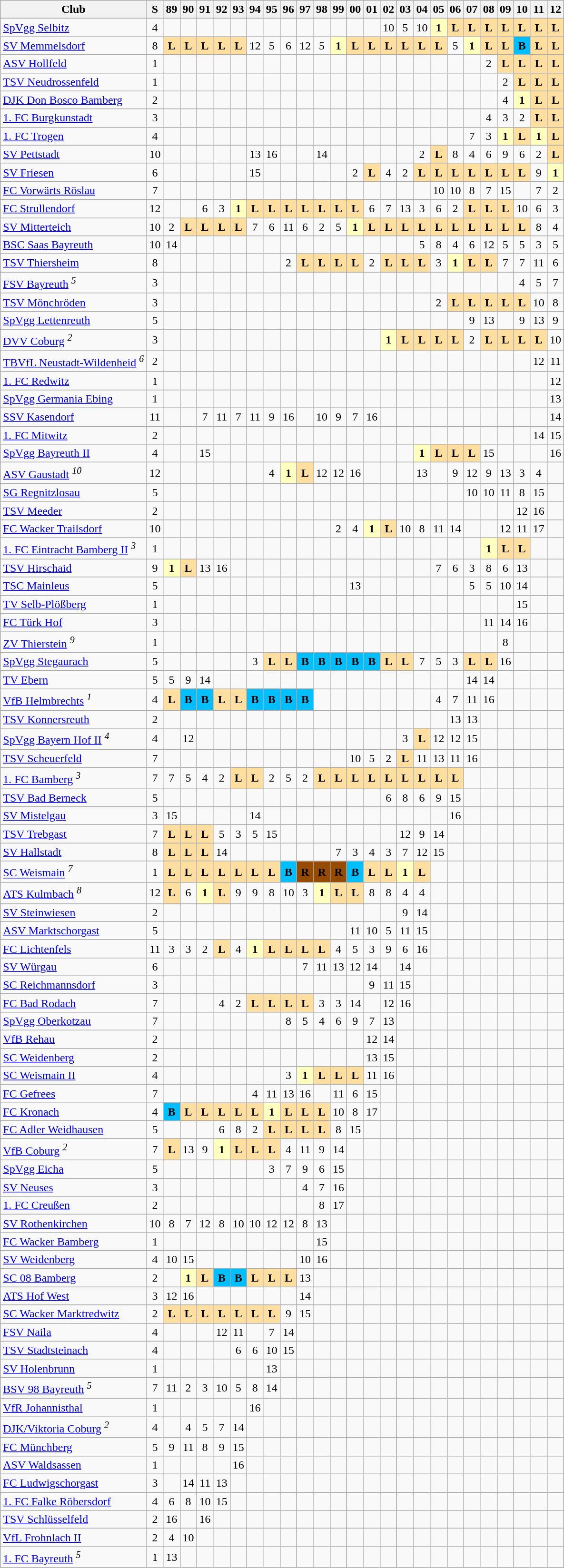<table class="wikitable sortable">
<tr>
<th>Club</th>
<th>S</th>
<th class="unsortable">89</th>
<th class="unsortable">90</th>
<th class="unsortable">91</th>
<th class="unsortable">92</th>
<th class="unsortable">93</th>
<th class="unsortable">94</th>
<th class="unsortable">95</th>
<th class="unsortable">96</th>
<th class="unsortable">97</th>
<th class="unsortable">98</th>
<th class="unsortable">99</th>
<th class="unsortable">00</th>
<th class="unsortable">01</th>
<th class="unsortable">02</th>
<th class="unsortable">03</th>
<th class="unsortable">04</th>
<th class="unsortable">05</th>
<th class="unsortable">06</th>
<th class="unsortable">07</th>
<th class="unsortable">08</th>
<th class="unsortable">09</th>
<th class="unsortable">10</th>
<th class="unsortable">11</th>
<th class="unsortable">12</th>
</tr>
<tr align="center">
<td align="left"><a href='#'>SpVgg Selbitz</a></td>
<td>4</td>
<td></td>
<td></td>
<td></td>
<td></td>
<td></td>
<td></td>
<td></td>
<td></td>
<td></td>
<td></td>
<td></td>
<td></td>
<td></td>
<td>10</td>
<td>5</td>
<td>10</td>
<td style="background:#ffffbf"><strong>1</strong></td>
<td style="background:#ffdf9f"><strong>L</strong></td>
<td style="background:#ffdf9f"><strong>L</strong></td>
<td style="background:#ffdf9f"><strong>L</strong></td>
<td style="background:#ffdf9f"><strong>L</strong></td>
<td style="background:#ffdf9f"><strong>L</strong></td>
<td style="background:#ffdf9f"><strong>L</strong></td>
<td style="background:#ffdf9f"><strong>L</strong></td>
</tr>
<tr align="center">
<td align="left"><a href='#'>SV Memmelsdorf</a></td>
<td>8</td>
<td style="background:#ffdf9f"><strong>L</strong></td>
<td style="background:#ffdf9f"><strong>L</strong></td>
<td style="background:#ffdf9f"><strong>L</strong></td>
<td style="background:#ffdf9f"><strong>L</strong></td>
<td style="background:#ffdf9f"><strong>L</strong></td>
<td>12</td>
<td>5</td>
<td>6</td>
<td>12</td>
<td>5</td>
<td style="background:#ffffbf"><strong>1</strong></td>
<td style="background:#ffdf9f"><strong>L</strong></td>
<td style="background:#ffdf9f"><strong>L</strong></td>
<td style="background:#ffdf9f"><strong>L</strong></td>
<td style="background:#ffdf9f"><strong>L</strong></td>
<td style="background:#ffdf9f"><strong>L</strong></td>
<td style="background:#ffdf9f"><strong>L</strong></td>
<td>5</td>
<td style="background:#ffffbf"><strong>1</strong></td>
<td style="background:#ffdf9f"><strong>L</strong></td>
<td style="background:#ffdf9f"><strong>L</strong></td>
<td style="background:#00BFFF"><strong>B</strong></td>
<td style="background:#ffdf9f"><strong>L</strong></td>
<td style="background:#ffdf9f"><strong>L</strong></td>
</tr>
<tr align="center">
<td align="left"><a href='#'>ASV Hollfeld</a></td>
<td>1</td>
<td></td>
<td></td>
<td></td>
<td></td>
<td></td>
<td></td>
<td></td>
<td></td>
<td></td>
<td></td>
<td></td>
<td></td>
<td></td>
<td></td>
<td></td>
<td></td>
<td></td>
<td></td>
<td></td>
<td>2</td>
<td style="background:#ffdf9f"><strong>L</strong></td>
<td style="background:#ffdf9f"><strong>L</strong></td>
<td style="background:#ffdf9f"><strong>L</strong></td>
<td style="background:#ffdf9f"><strong>L</strong></td>
</tr>
<tr align="center">
<td align="left"><a href='#'>TSV Neudrossenfeld</a></td>
<td>1</td>
<td></td>
<td></td>
<td></td>
<td></td>
<td></td>
<td></td>
<td></td>
<td></td>
<td></td>
<td></td>
<td></td>
<td></td>
<td></td>
<td></td>
<td></td>
<td></td>
<td></td>
<td></td>
<td></td>
<td></td>
<td>2</td>
<td style="background:#ffdf9f"><strong>L</strong></td>
<td style="background:#ffdf9f"><strong>L</strong></td>
<td style="background:#ffdf9f"><strong>L</strong></td>
</tr>
<tr align="center">
<td align="left"><a href='#'>DJK Don Bosco Bamberg</a></td>
<td>2</td>
<td></td>
<td></td>
<td></td>
<td></td>
<td></td>
<td></td>
<td></td>
<td></td>
<td></td>
<td></td>
<td></td>
<td></td>
<td></td>
<td></td>
<td></td>
<td></td>
<td></td>
<td></td>
<td></td>
<td></td>
<td>4</td>
<td style="background:#ffffbf"><strong>1</strong></td>
<td style="background:#ffdf9f"><strong>L</strong></td>
<td style="background:#ffdf9f"><strong>L</strong></td>
</tr>
<tr align="center">
<td align="left"><a href='#'>1. FC Burgkunstadt</a></td>
<td>3</td>
<td></td>
<td></td>
<td></td>
<td></td>
<td></td>
<td></td>
<td></td>
<td></td>
<td></td>
<td></td>
<td></td>
<td></td>
<td></td>
<td></td>
<td></td>
<td></td>
<td></td>
<td></td>
<td></td>
<td>4</td>
<td>3</td>
<td>2</td>
<td style="background:#ffdf9f"><strong>L</strong></td>
<td style="background:#ffdf9f"><strong>L</strong></td>
</tr>
<tr align="center">
<td align="left"><a href='#'>1. FC Trogen</a></td>
<td>4</td>
<td></td>
<td></td>
<td></td>
<td></td>
<td></td>
<td></td>
<td></td>
<td></td>
<td></td>
<td></td>
<td></td>
<td></td>
<td></td>
<td></td>
<td></td>
<td></td>
<td></td>
<td></td>
<td>7</td>
<td>3</td>
<td style="background:#ffffbf"><strong>1</strong></td>
<td style="background:#ffdf9f"><strong>L</strong></td>
<td style="background:#ffffbf"><strong>1</strong></td>
<td style="background:#ffdf9f"><strong>L</strong></td>
</tr>
<tr align="center">
<td align="left"><a href='#'>SV Pettstadt</a></td>
<td>10</td>
<td></td>
<td></td>
<td></td>
<td></td>
<td></td>
<td>13</td>
<td>16</td>
<td></td>
<td></td>
<td>14</td>
<td></td>
<td></td>
<td></td>
<td></td>
<td></td>
<td>2</td>
<td style="background:#ffdf9f"><strong>L</strong></td>
<td>8</td>
<td>4</td>
<td>6</td>
<td>9</td>
<td>6</td>
<td>2</td>
<td style="background:#ffdf9f"><strong>L</strong></td>
</tr>
<tr align="center">
<td align="left"><a href='#'>SV Friesen</a></td>
<td>6</td>
<td></td>
<td></td>
<td></td>
<td></td>
<td></td>
<td>15</td>
<td></td>
<td></td>
<td></td>
<td></td>
<td></td>
<td>2</td>
<td style="background:#ffdf9f"><strong>L</strong></td>
<td>4</td>
<td>2</td>
<td style="background:#ffdf9f"><strong>L</strong></td>
<td style="background:#ffdf9f"><strong>L</strong></td>
<td style="background:#ffdf9f"><strong>L</strong></td>
<td style="background:#ffdf9f"><strong>L</strong></td>
<td style="background:#ffdf9f"><strong>L</strong></td>
<td style="background:#ffdf9f"><strong>L</strong></td>
<td style="background:#ffdf9f"><strong>L</strong></td>
<td>9</td>
<td style="background:#ffffbf"><strong>1</strong></td>
</tr>
<tr align="center">
<td align="left"><a href='#'>FC Vorwärts Röslau</a></td>
<td>7</td>
<td></td>
<td></td>
<td></td>
<td></td>
<td></td>
<td></td>
<td></td>
<td></td>
<td></td>
<td></td>
<td></td>
<td></td>
<td></td>
<td></td>
<td></td>
<td></td>
<td>10</td>
<td>10</td>
<td>8</td>
<td>7</td>
<td>15</td>
<td></td>
<td>7</td>
<td>2</td>
</tr>
<tr align="center">
<td align="left"><a href='#'>FC Strullendorf</a></td>
<td>12</td>
<td></td>
<td></td>
<td>6</td>
<td>3</td>
<td style="background:#ffffbf"><strong>1</strong></td>
<td style="background:#ffdf9f"><strong>L</strong></td>
<td style="background:#ffdf9f"><strong>L</strong></td>
<td style="background:#ffdf9f"><strong>L</strong></td>
<td style="background:#ffdf9f"><strong>L</strong></td>
<td style="background:#ffdf9f"><strong>L</strong></td>
<td style="background:#ffdf9f"><strong>L</strong></td>
<td style="background:#ffdf9f"><strong>L</strong></td>
<td>6</td>
<td>7</td>
<td>13</td>
<td>3</td>
<td>6</td>
<td>2</td>
<td style="background:#ffdf9f"><strong>L</strong></td>
<td style="background:#ffdf9f"><strong>L</strong></td>
<td style="background:#ffdf9f"><strong>L</strong></td>
<td>10</td>
<td>6</td>
<td>3</td>
</tr>
<tr align="center">
<td align="left"><a href='#'>SV Mitterteich</a></td>
<td>10</td>
<td>2</td>
<td style="background:#ffdf9f"><strong>L</strong></td>
<td style="background:#ffdf9f"><strong>L</strong></td>
<td style="background:#ffdf9f"><strong>L</strong></td>
<td style="background:#ffdf9f"><strong>L</strong></td>
<td>7</td>
<td>6</td>
<td>11</td>
<td>6</td>
<td>2</td>
<td>5</td>
<td style="background:#ffffbf"><strong>1</strong></td>
<td style="background:#ffdf9f"><strong>L</strong></td>
<td style="background:#ffdf9f"><strong>L</strong></td>
<td style="background:#ffdf9f"><strong>L</strong></td>
<td style="background:#ffdf9f"><strong>L</strong></td>
<td style="background:#ffdf9f"><strong>L</strong></td>
<td style="background:#ffdf9f"><strong>L</strong></td>
<td style="background:#ffdf9f"><strong>L</strong></td>
<td style="background:#ffdf9f"><strong>L</strong></td>
<td style="background:#ffdf9f"><strong>L</strong></td>
<td style="background:#ffdf9f"><strong>L</strong></td>
<td>8</td>
<td>4</td>
</tr>
<tr align="center">
<td align="left"><a href='#'>BSC Saas Bayreuth</a></td>
<td>10</td>
<td>14</td>
<td></td>
<td></td>
<td></td>
<td></td>
<td></td>
<td></td>
<td></td>
<td></td>
<td></td>
<td></td>
<td></td>
<td></td>
<td></td>
<td></td>
<td>5</td>
<td>8</td>
<td>4</td>
<td>6</td>
<td>12</td>
<td>5</td>
<td>5</td>
<td>3</td>
<td>5</td>
</tr>
<tr align="center">
<td align="left"><a href='#'>TSV Thiersheim</a></td>
<td>8</td>
<td></td>
<td></td>
<td></td>
<td></td>
<td></td>
<td></td>
<td></td>
<td>2</td>
<td style="background:#ffdf9f"><strong>L</strong></td>
<td style="background:#ffdf9f"><strong>L</strong></td>
<td style="background:#ffdf9f"><strong>L</strong></td>
<td style="background:#ffdf9f"><strong>L</strong></td>
<td>2</td>
<td style="background:#ffdf9f"><strong>L</strong></td>
<td style="background:#ffdf9f"><strong>L</strong></td>
<td style="background:#ffdf9f"><strong>L</strong></td>
<td>3</td>
<td style="background:#ffffbf"><strong>1</strong></td>
<td style="background:#ffdf9f"><strong>L</strong></td>
<td style="background:#ffdf9f"><strong>L</strong></td>
<td>7</td>
<td>7</td>
<td>11</td>
<td>6</td>
</tr>
<tr align="center">
<td align="left"><a href='#'>FSV Bayreuth</a> <sup><em>5</em></sup></td>
<td>3</td>
<td></td>
<td></td>
<td></td>
<td></td>
<td></td>
<td></td>
<td></td>
<td></td>
<td></td>
<td></td>
<td></td>
<td></td>
<td></td>
<td></td>
<td></td>
<td></td>
<td></td>
<td></td>
<td></td>
<td></td>
<td></td>
<td>4</td>
<td>5</td>
<td>7</td>
</tr>
<tr align="center">
<td align="left"><a href='#'>TSV Mönchröden</a></td>
<td>3</td>
<td></td>
<td></td>
<td></td>
<td></td>
<td></td>
<td></td>
<td></td>
<td></td>
<td></td>
<td></td>
<td></td>
<td></td>
<td></td>
<td></td>
<td></td>
<td></td>
<td>2</td>
<td style="background:#ffdf9f"><strong>L</strong></td>
<td style="background:#ffdf9f"><strong>L</strong></td>
<td style="background:#ffdf9f"><strong>L</strong></td>
<td style="background:#ffdf9f"><strong>L</strong></td>
<td style="background:#ffdf9f"><strong>L</strong></td>
<td>10</td>
<td>8</td>
</tr>
<tr align="center">
<td align="left"><a href='#'>SpVgg Lettenreuth</a></td>
<td>5</td>
<td></td>
<td></td>
<td></td>
<td></td>
<td></td>
<td></td>
<td></td>
<td></td>
<td></td>
<td></td>
<td></td>
<td></td>
<td></td>
<td></td>
<td></td>
<td></td>
<td></td>
<td></td>
<td>9</td>
<td>13</td>
<td></td>
<td>9</td>
<td>13</td>
<td>9</td>
</tr>
<tr align="center">
<td align="left"><a href='#'>DVV Coburg</a> <sup><em>2</em></sup></td>
<td>3</td>
<td></td>
<td></td>
<td></td>
<td></td>
<td></td>
<td></td>
<td></td>
<td></td>
<td></td>
<td></td>
<td></td>
<td></td>
<td></td>
<td style="background:#ffffbf"><strong>1</strong></td>
<td style="background:#ffdf9f"><strong>L</strong></td>
<td style="background:#ffdf9f"><strong>L</strong></td>
<td style="background:#ffdf9f"><strong>L</strong></td>
<td style="background:#ffdf9f"><strong>L</strong></td>
<td>2</td>
<td style="background:#ffdf9f"><strong>L</strong></td>
<td style="background:#ffdf9f"><strong>L</strong></td>
<td style="background:#ffdf9f"><strong>L</strong></td>
<td style="background:#ffdf9f"><strong>L</strong></td>
<td>10</td>
</tr>
<tr align="center">
<td align="left"><a href='#'>TBVfL Neustadt-Wildenheid</a> <sup><em>6</em></sup></td>
<td>2</td>
<td></td>
<td></td>
<td></td>
<td></td>
<td></td>
<td></td>
<td></td>
<td></td>
<td></td>
<td></td>
<td></td>
<td></td>
<td></td>
<td></td>
<td></td>
<td></td>
<td></td>
<td></td>
<td></td>
<td></td>
<td></td>
<td></td>
<td>12</td>
<td>11</td>
</tr>
<tr align="center">
<td align="left"><a href='#'>1. FC Redwitz</a></td>
<td>1</td>
<td></td>
<td></td>
<td></td>
<td></td>
<td></td>
<td></td>
<td></td>
<td></td>
<td></td>
<td></td>
<td></td>
<td></td>
<td></td>
<td></td>
<td></td>
<td></td>
<td></td>
<td></td>
<td></td>
<td></td>
<td></td>
<td></td>
<td></td>
<td>12</td>
</tr>
<tr align="center">
<td align="left"><a href='#'>SpVgg Germania Ebing</a></td>
<td>1</td>
<td></td>
<td></td>
<td></td>
<td></td>
<td></td>
<td></td>
<td></td>
<td></td>
<td></td>
<td></td>
<td></td>
<td></td>
<td></td>
<td></td>
<td></td>
<td></td>
<td></td>
<td></td>
<td></td>
<td></td>
<td></td>
<td></td>
<td></td>
<td>13</td>
</tr>
<tr align="center">
<td align="left"><a href='#'>SSV Kasendorf</a></td>
<td>11</td>
<td></td>
<td></td>
<td>7</td>
<td>11</td>
<td>7</td>
<td>11</td>
<td>9</td>
<td>16</td>
<td></td>
<td>10</td>
<td>9</td>
<td>7</td>
<td>16</td>
<td></td>
<td></td>
<td></td>
<td></td>
<td></td>
<td></td>
<td></td>
<td></td>
<td></td>
<td></td>
<td>14</td>
</tr>
<tr align="center">
<td align="left"><a href='#'>1. FC Mitwitz</a></td>
<td>2</td>
<td></td>
<td></td>
<td></td>
<td></td>
<td></td>
<td></td>
<td></td>
<td></td>
<td></td>
<td></td>
<td></td>
<td></td>
<td></td>
<td></td>
<td></td>
<td></td>
<td></td>
<td></td>
<td></td>
<td></td>
<td></td>
<td></td>
<td>14</td>
<td>15</td>
</tr>
<tr align="center">
<td align="left"><a href='#'>SpVgg Bayreuth II</a></td>
<td>4</td>
<td></td>
<td></td>
<td>15</td>
<td></td>
<td></td>
<td></td>
<td></td>
<td></td>
<td></td>
<td></td>
<td></td>
<td></td>
<td></td>
<td></td>
<td></td>
<td style="background:#ffffbf"><strong>1</strong></td>
<td style="background:#ffdf9f"><strong>L</strong></td>
<td style="background:#ffdf9f"><strong>L</strong></td>
<td style="background:#ffdf9f"><strong>L</strong></td>
<td>15</td>
<td></td>
<td></td>
<td></td>
<td>16</td>
</tr>
<tr align="center">
<td align="left"><a href='#'>ASV Gaustadt</a> <sup><em>10</em></sup></td>
<td>12</td>
<td></td>
<td></td>
<td></td>
<td></td>
<td></td>
<td></td>
<td>4</td>
<td style="background:#ffffbf"><strong>1</strong></td>
<td style="background:#ffdf9f"><strong>L</strong></td>
<td>12</td>
<td>12</td>
<td>16</td>
<td></td>
<td></td>
<td></td>
<td>13</td>
<td></td>
<td>9</td>
<td>12</td>
<td>9</td>
<td>13</td>
<td>3</td>
<td>4</td>
<td></td>
</tr>
<tr align="center">
<td align="left"><a href='#'>SG Regnitzlosau</a></td>
<td>5</td>
<td></td>
<td></td>
<td></td>
<td></td>
<td></td>
<td></td>
<td></td>
<td></td>
<td></td>
<td></td>
<td></td>
<td></td>
<td></td>
<td></td>
<td></td>
<td></td>
<td></td>
<td></td>
<td>10</td>
<td>10</td>
<td>11</td>
<td>8</td>
<td>15</td>
<td></td>
</tr>
<tr align="center">
<td align="left"><a href='#'>TSV Meeder</a></td>
<td>2</td>
<td></td>
<td></td>
<td></td>
<td></td>
<td></td>
<td></td>
<td></td>
<td></td>
<td></td>
<td></td>
<td></td>
<td></td>
<td></td>
<td></td>
<td></td>
<td></td>
<td></td>
<td></td>
<td></td>
<td></td>
<td></td>
<td>12</td>
<td>16</td>
<td></td>
</tr>
<tr align="center">
<td align="left"><a href='#'>FC Wacker Trailsdorf</a></td>
<td>10</td>
<td></td>
<td></td>
<td></td>
<td></td>
<td></td>
<td></td>
<td></td>
<td></td>
<td></td>
<td></td>
<td>2</td>
<td>4</td>
<td style="background:#ffffbf"><strong>1</strong></td>
<td style="background:#ffdf9f"><strong>L</strong></td>
<td>10</td>
<td>8</td>
<td>11</td>
<td>14</td>
<td></td>
<td></td>
<td>12</td>
<td>11</td>
<td>17</td>
<td></td>
</tr>
<tr align="center">
<td align="left"><a href='#'>1. FC Eintracht Bamberg II</a> <sup><em>3</em></sup></td>
<td>1</td>
<td></td>
<td></td>
<td></td>
<td></td>
<td></td>
<td></td>
<td></td>
<td></td>
<td></td>
<td></td>
<td></td>
<td></td>
<td></td>
<td></td>
<td></td>
<td></td>
<td></td>
<td></td>
<td></td>
<td style="background:#ffffbf"><strong>1</strong></td>
<td style="background:#ffdf9f"><strong>L</strong></td>
<td style="background:#ffdf9f"><strong>L</strong></td>
<td></td>
<td></td>
</tr>
<tr align="center">
<td align="left"><a href='#'>TSV Hirschaid</a></td>
<td>9</td>
<td style="background:#ffffbf"><strong>1</strong></td>
<td style="background:#ffdf9f"><strong>L</strong></td>
<td>13</td>
<td>16</td>
<td></td>
<td></td>
<td></td>
<td></td>
<td></td>
<td></td>
<td></td>
<td></td>
<td></td>
<td></td>
<td></td>
<td></td>
<td>7</td>
<td>6</td>
<td>3</td>
<td>8</td>
<td>6</td>
<td>13</td>
<td></td>
<td></td>
</tr>
<tr align="center">
<td align="left"><a href='#'>TSC Mainleus</a></td>
<td>5</td>
<td></td>
<td></td>
<td></td>
<td></td>
<td></td>
<td></td>
<td></td>
<td></td>
<td></td>
<td></td>
<td></td>
<td>13</td>
<td></td>
<td></td>
<td></td>
<td></td>
<td></td>
<td></td>
<td>5</td>
<td>5</td>
<td>10</td>
<td>14</td>
<td></td>
<td></td>
</tr>
<tr align="center">
<td align="left"><a href='#'>TV Selb-Plößberg</a></td>
<td>1</td>
<td></td>
<td></td>
<td></td>
<td></td>
<td></td>
<td></td>
<td></td>
<td></td>
<td></td>
<td></td>
<td></td>
<td></td>
<td></td>
<td></td>
<td></td>
<td></td>
<td></td>
<td></td>
<td></td>
<td></td>
<td></td>
<td>15</td>
<td></td>
<td></td>
</tr>
<tr align="center">
<td align="left"><a href='#'>FC Türk Hof</a></td>
<td>3</td>
<td></td>
<td></td>
<td></td>
<td></td>
<td></td>
<td></td>
<td></td>
<td></td>
<td></td>
<td></td>
<td></td>
<td></td>
<td></td>
<td></td>
<td></td>
<td></td>
<td></td>
<td></td>
<td></td>
<td>11</td>
<td>14</td>
<td>16</td>
<td></td>
<td></td>
</tr>
<tr align="center">
<td align="left"><a href='#'>ZV Thierstein</a> <sup><em>9</em></sup></td>
<td>1</td>
<td></td>
<td></td>
<td></td>
<td></td>
<td></td>
<td></td>
<td></td>
<td></td>
<td></td>
<td></td>
<td></td>
<td></td>
<td></td>
<td></td>
<td></td>
<td></td>
<td></td>
<td></td>
<td></td>
<td></td>
<td>8</td>
<td></td>
<td></td>
<td></td>
</tr>
<tr align="center">
<td align="left"><a href='#'>SpVgg Stegaurach</a></td>
<td>5</td>
<td></td>
<td></td>
<td></td>
<td></td>
<td></td>
<td>3</td>
<td style="background:#ffdf9f"><strong>L</strong></td>
<td style="background:#ffdf9f"><strong>L</strong></td>
<td style="background:#00BFFF"><strong>B</strong></td>
<td style="background:#00BFFF"><strong>B</strong></td>
<td style="background:#00BFFF"><strong>B</strong></td>
<td style="background:#00BFFF"><strong>B</strong></td>
<td style="background:#00BFFF"><strong>B</strong></td>
<td style="background:#ffdf9f"><strong>L</strong></td>
<td style="background:#ffdf9f"><strong>L</strong></td>
<td>7</td>
<td>5</td>
<td>3</td>
<td style="background:#ffdf9f"><strong>L</strong></td>
<td style="background:#ffdf9f"><strong>L</strong></td>
<td>16</td>
<td></td>
<td></td>
<td></td>
</tr>
<tr align="center">
<td align="left"><a href='#'>TV Ebern</a></td>
<td>5</td>
<td>5</td>
<td>9</td>
<td>14</td>
<td></td>
<td></td>
<td></td>
<td></td>
<td></td>
<td></td>
<td></td>
<td></td>
<td></td>
<td></td>
<td></td>
<td></td>
<td></td>
<td></td>
<td></td>
<td>14</td>
<td>14</td>
<td></td>
<td></td>
<td></td>
<td></td>
</tr>
<tr align="center">
<td align="left"><a href='#'>VfB Helmbrechts</a> <sup><em>1</em></sup></td>
<td>4</td>
<td style="background:#ffdf9f"><strong>L</strong></td>
<td style="background:#00BFFF"><strong>B</strong></td>
<td style="background:#00BFFF"><strong>B</strong></td>
<td style="background:#ffdf9f"><strong>L</strong></td>
<td style="background:#ffdf9f"><strong>L</strong></td>
<td style="background:#00BFFF"><strong>B</strong></td>
<td style="background:#00BFFF"><strong>B</strong></td>
<td style="background:#00BFFF"><strong>B</strong></td>
<td style="background:#00BFFF"><strong>B</strong></td>
<td></td>
<td></td>
<td></td>
<td></td>
<td></td>
<td></td>
<td></td>
<td>4</td>
<td>7</td>
<td>11</td>
<td>16</td>
<td></td>
<td></td>
<td></td>
<td></td>
</tr>
<tr align="center">
<td align="left"><a href='#'>TSV Konnersreuth</a></td>
<td>2</td>
<td></td>
<td></td>
<td></td>
<td></td>
<td></td>
<td></td>
<td></td>
<td></td>
<td></td>
<td></td>
<td></td>
<td></td>
<td></td>
<td></td>
<td></td>
<td></td>
<td></td>
<td>13</td>
<td>13</td>
<td></td>
<td></td>
<td></td>
<td></td>
<td></td>
</tr>
<tr align="center">
<td align="left"><a href='#'>SpVgg Bayern Hof II</a> <sup><em>4</em></sup></td>
<td>4</td>
<td></td>
<td>12</td>
<td></td>
<td></td>
<td></td>
<td></td>
<td></td>
<td></td>
<td></td>
<td></td>
<td></td>
<td></td>
<td></td>
<td></td>
<td>3</td>
<td style="background:#ffdf9f"><strong>L</strong></td>
<td>12</td>
<td>12</td>
<td>15</td>
<td></td>
<td></td>
<td></td>
<td></td>
<td></td>
</tr>
<tr align="center">
<td align="left"><a href='#'>TSV Scheuerfeld</a></td>
<td>7</td>
<td></td>
<td></td>
<td></td>
<td></td>
<td></td>
<td></td>
<td></td>
<td></td>
<td></td>
<td></td>
<td></td>
<td>10</td>
<td>5</td>
<td>2</td>
<td style="background:#ffdf9f"><strong>L</strong></td>
<td>11</td>
<td>13</td>
<td>11</td>
<td>16</td>
<td></td>
<td></td>
<td></td>
<td></td>
<td></td>
</tr>
<tr align="center">
<td align="left"><a href='#'>1. FC Bamberg</a> <sup><em>3</em></sup></td>
<td>7</td>
<td>7</td>
<td>5</td>
<td>4</td>
<td>2</td>
<td style="background:#ffdf9f"><strong>L</strong></td>
<td style="background:#ffdf9f"><strong>L</strong></td>
<td>2</td>
<td>5</td>
<td>2</td>
<td style="background:#ffdf9f"><strong>L</strong></td>
<td style="background:#ffdf9f"><strong>L</strong></td>
<td style="background:#ffdf9f"><strong>L</strong></td>
<td style="background:#ffdf9f"><strong>L</strong></td>
<td style="background:#ffdf9f"><strong>L</strong></td>
<td style="background:#ffdf9f"><strong>L</strong></td>
<td style="background:#ffdf9f"><strong>L</strong></td>
<td style="background:#ffdf9f"><strong>L</strong></td>
<td style="background:#ffdf9f"><strong>L</strong></td>
<td></td>
<td></td>
<td></td>
<td></td>
<td></td>
<td></td>
</tr>
<tr align="center">
<td align="left"><a href='#'>TSV Bad Berneck</a></td>
<td>5</td>
<td></td>
<td></td>
<td></td>
<td></td>
<td></td>
<td></td>
<td></td>
<td></td>
<td></td>
<td></td>
<td></td>
<td></td>
<td></td>
<td>6</td>
<td>8</td>
<td>6</td>
<td>9</td>
<td>15</td>
<td></td>
<td></td>
<td></td>
<td></td>
<td></td>
<td></td>
</tr>
<tr align="center">
<td align="left"><a href='#'>SV Mistelgau</a></td>
<td>3</td>
<td>15</td>
<td></td>
<td></td>
<td></td>
<td></td>
<td>14</td>
<td></td>
<td></td>
<td></td>
<td></td>
<td></td>
<td></td>
<td></td>
<td></td>
<td></td>
<td></td>
<td></td>
<td>16</td>
<td></td>
<td></td>
<td></td>
<td></td>
<td></td>
<td></td>
</tr>
<tr align="center">
<td align="left"><a href='#'>TSV Trebgast</a></td>
<td>7</td>
<td style="background:#ffdf9f"><strong>L</strong></td>
<td style="background:#ffdf9f"><strong>L</strong></td>
<td style="background:#ffdf9f"><strong>L</strong></td>
<td>5</td>
<td>3</td>
<td>5</td>
<td>15</td>
<td></td>
<td></td>
<td></td>
<td></td>
<td></td>
<td></td>
<td></td>
<td>12</td>
<td>9</td>
<td>14</td>
<td></td>
<td></td>
<td></td>
<td></td>
<td></td>
<td></td>
<td></td>
</tr>
<tr align="center">
<td align="left"><a href='#'>SV Hallstadt</a></td>
<td>8</td>
<td style="background:#ffdf9f"><strong>L</strong></td>
<td style="background:#ffdf9f"><strong>L</strong></td>
<td style="background:#ffdf9f"><strong>L</strong></td>
<td>14</td>
<td></td>
<td></td>
<td></td>
<td></td>
<td></td>
<td></td>
<td>7</td>
<td>3</td>
<td>4</td>
<td>3</td>
<td>7</td>
<td>12</td>
<td>15</td>
<td></td>
<td></td>
<td></td>
<td></td>
<td></td>
<td></td>
<td></td>
</tr>
<tr align="center">
<td align="left"><a href='#'>SC Weismain</a> <sup><em>7</em></sup></td>
<td>1</td>
<td style="background:#ffdf9f"><strong>L</strong></td>
<td style="background:#ffdf9f"><strong>L</strong></td>
<td style="background:#ffdf9f"><strong>L</strong></td>
<td style="background:#ffdf9f"><strong>L</strong></td>
<td style="background:#ffdf9f"><strong>L</strong></td>
<td style="background:#ffdf9f"><strong>L</strong></td>
<td style="background:#ffdf9f"><strong>L</strong></td>
<td style="background:#00BFFF"><strong>B</strong></td>
<td style="background:#964B00"><strong>R</strong></td>
<td style="background:#964B00"><strong>R</strong></td>
<td style="background:#964B00"><strong>R</strong></td>
<td style="background:#00BFFF"><strong>B</strong></td>
<td style="background:#ffdf9f"><strong>L</strong></td>
<td style="background:#ffdf9f"><strong>L</strong></td>
<td style="background:#ffffbf"><strong>1</strong></td>
<td style="background:#ffdf9f"><strong>L</strong></td>
<td></td>
<td></td>
<td></td>
<td></td>
<td></td>
<td></td>
<td></td>
<td></td>
</tr>
<tr align="center">
<td align="left"><a href='#'>ATS Kulmbach</a> <sup><em>8</em></sup></td>
<td>12</td>
<td style="background:#ffdf9f"><strong>L</strong></td>
<td>6</td>
<td style="background:#ffffbf"><strong>1</strong></td>
<td style="background:#ffdf9f"><strong>L</strong></td>
<td>9</td>
<td>9</td>
<td>8</td>
<td>10</td>
<td>3</td>
<td style="background:#ffffbf"><strong>1</strong></td>
<td style="background:#ffdf9f"><strong>L</strong></td>
<td style="background:#ffdf9f"><strong>L</strong></td>
<td>8</td>
<td>8</td>
<td>4</td>
<td>4</td>
<td></td>
<td></td>
<td></td>
<td></td>
<td></td>
<td></td>
<td></td>
<td></td>
</tr>
<tr align="center">
<td align="left"><a href='#'>SV Steinwiesen</a></td>
<td>2</td>
<td></td>
<td></td>
<td></td>
<td></td>
<td></td>
<td></td>
<td></td>
<td></td>
<td></td>
<td></td>
<td></td>
<td></td>
<td></td>
<td></td>
<td>9</td>
<td>14</td>
<td></td>
<td></td>
<td></td>
<td></td>
<td></td>
<td></td>
<td></td>
<td></td>
</tr>
<tr align="center">
<td align="left"><a href='#'>ASV Marktschorgast</a></td>
<td>5</td>
<td></td>
<td></td>
<td></td>
<td></td>
<td></td>
<td></td>
<td></td>
<td></td>
<td></td>
<td></td>
<td></td>
<td>11</td>
<td>10</td>
<td>5</td>
<td>11</td>
<td>15</td>
<td></td>
<td></td>
<td></td>
<td></td>
<td></td>
<td></td>
<td></td>
<td></td>
</tr>
<tr align="center">
<td align="left"><a href='#'>FC Lichtenfels</a></td>
<td>11</td>
<td>3</td>
<td>3</td>
<td>2</td>
<td style="background:#ffdf9f"><strong>L</strong></td>
<td>4</td>
<td style="background:#ffffbf"><strong>1</strong></td>
<td style="background:#ffdf9f"><strong>L</strong></td>
<td style="background:#ffdf9f"><strong>L</strong></td>
<td style="background:#ffdf9f"><strong>L</strong></td>
<td style="background:#ffdf9f"><strong>L</strong></td>
<td>4</td>
<td>5</td>
<td>3</td>
<td>9</td>
<td>6</td>
<td>16</td>
<td></td>
<td></td>
<td></td>
<td></td>
<td></td>
<td></td>
<td></td>
<td></td>
</tr>
<tr align="center">
<td align="left"><a href='#'>SV Würgau</a></td>
<td>6</td>
<td></td>
<td></td>
<td></td>
<td></td>
<td></td>
<td></td>
<td></td>
<td></td>
<td>7</td>
<td>11</td>
<td>13</td>
<td>12</td>
<td>14</td>
<td></td>
<td>14</td>
<td></td>
<td></td>
<td></td>
<td></td>
<td></td>
<td></td>
<td></td>
<td></td>
<td></td>
</tr>
<tr align="center">
<td align="left"><a href='#'>SC Reichmannsdorf</a></td>
<td>3</td>
<td></td>
<td></td>
<td></td>
<td></td>
<td></td>
<td></td>
<td></td>
<td></td>
<td></td>
<td></td>
<td></td>
<td></td>
<td>9</td>
<td>11</td>
<td>15</td>
<td></td>
<td></td>
<td></td>
<td></td>
<td></td>
<td></td>
<td></td>
<td></td>
<td></td>
</tr>
<tr align="center">
<td align="left"><a href='#'>FC Bad Rodach</a></td>
<td>7</td>
<td></td>
<td></td>
<td></td>
<td>4</td>
<td>2</td>
<td style="background:#ffdf9f"><strong>L</strong></td>
<td style="background:#ffdf9f"><strong>L</strong></td>
<td style="background:#ffdf9f"><strong>L</strong></td>
<td style="background:#ffdf9f"><strong>L</strong></td>
<td>3</td>
<td>3</td>
<td>14</td>
<td></td>
<td>12</td>
<td>16</td>
<td></td>
<td></td>
<td></td>
<td></td>
<td></td>
<td></td>
<td></td>
<td></td>
<td></td>
</tr>
<tr align="center">
<td align="left"><a href='#'>SpVgg Oberkotzau</a></td>
<td>7</td>
<td></td>
<td></td>
<td></td>
<td></td>
<td></td>
<td></td>
<td></td>
<td>8</td>
<td>5</td>
<td>4</td>
<td>6</td>
<td>9</td>
<td>7</td>
<td>13</td>
<td></td>
<td></td>
<td></td>
<td></td>
<td></td>
<td></td>
<td></td>
<td></td>
<td></td>
<td></td>
</tr>
<tr align="center">
<td align="left"><a href='#'>VfB Rehau</a></td>
<td>2</td>
<td></td>
<td></td>
<td></td>
<td></td>
<td></td>
<td></td>
<td></td>
<td></td>
<td></td>
<td></td>
<td></td>
<td></td>
<td>12</td>
<td>14</td>
<td></td>
<td></td>
<td></td>
<td></td>
<td></td>
<td></td>
<td></td>
<td></td>
<td></td>
<td></td>
</tr>
<tr align="center">
<td align="left"><a href='#'>SC Weidenberg</a></td>
<td>2</td>
<td></td>
<td></td>
<td></td>
<td></td>
<td></td>
<td></td>
<td></td>
<td></td>
<td></td>
<td></td>
<td></td>
<td></td>
<td>13</td>
<td>15</td>
<td></td>
<td></td>
<td></td>
<td></td>
<td></td>
<td></td>
<td></td>
<td></td>
<td></td>
<td></td>
</tr>
<tr align="center">
<td align="left"><a href='#'>SC Weismain II</a></td>
<td>4</td>
<td></td>
<td></td>
<td></td>
<td></td>
<td></td>
<td></td>
<td></td>
<td>3</td>
<td style="background:#ffffbf"><strong>1</strong></td>
<td style="background:#ffdf9f"><strong>L</strong></td>
<td style="background:#ffdf9f"><strong>L</strong></td>
<td style="background:#ffdf9f"><strong>L</strong></td>
<td>11</td>
<td>16</td>
<td></td>
<td></td>
<td></td>
<td></td>
<td></td>
<td></td>
<td></td>
<td></td>
<td></td>
<td></td>
</tr>
<tr align="center">
<td align="left"><a href='#'>FC Gefrees</a></td>
<td>7</td>
<td></td>
<td></td>
<td></td>
<td></td>
<td></td>
<td>4</td>
<td>11</td>
<td>13</td>
<td>16</td>
<td></td>
<td>11</td>
<td>6</td>
<td>15</td>
<td></td>
<td></td>
<td></td>
<td></td>
<td></td>
<td></td>
<td></td>
<td></td>
<td></td>
<td></td>
<td></td>
</tr>
<tr align="center">
<td align="left"><a href='#'>FC Kronach</a></td>
<td>4</td>
<td style="background:#00BFFF"><strong>B</strong></td>
<td style="background:#ffdf9f"><strong>L</strong></td>
<td style="background:#ffdf9f"><strong>L</strong></td>
<td style="background:#ffdf9f"><strong>L</strong></td>
<td style="background:#ffdf9f"><strong>L</strong></td>
<td style="background:#ffdf9f"><strong>L</strong></td>
<td style="background:#ffffbf"><strong>1</strong></td>
<td style="background:#ffdf9f"><strong>L</strong></td>
<td style="background:#ffdf9f"><strong>L</strong></td>
<td style="background:#ffdf9f"><strong>L</strong></td>
<td>10</td>
<td>8</td>
<td>17</td>
<td></td>
<td></td>
<td></td>
<td></td>
<td></td>
<td></td>
<td></td>
<td></td>
<td></td>
<td></td>
<td></td>
</tr>
<tr align="center">
<td align="left"><a href='#'>FC Adler Weidhausen</a></td>
<td>5</td>
<td></td>
<td></td>
<td></td>
<td>6</td>
<td>8</td>
<td>2</td>
<td style="background:#ffdf9f"><strong>L</strong></td>
<td style="background:#ffdf9f"><strong>L</strong></td>
<td style="background:#ffdf9f"><strong>L</strong></td>
<td style="background:#ffdf9f"><strong>L</strong></td>
<td>8</td>
<td>15</td>
<td></td>
<td></td>
<td></td>
<td></td>
<td></td>
<td></td>
<td></td>
<td></td>
<td></td>
<td></td>
<td></td>
<td></td>
</tr>
<tr align="center">
<td align="left"><a href='#'>VfB Coburg</a> <sup><em>2</em></sup></td>
<td>7</td>
<td style="background:#ffdf9f"><strong>L</strong></td>
<td>13</td>
<td>9</td>
<td style="background:#ffffbf"><strong>1</strong></td>
<td style="background:#ffdf9f"><strong>L</strong></td>
<td style="background:#ffdf9f"><strong>L</strong></td>
<td style="background:#ffdf9f"><strong>L</strong></td>
<td>4</td>
<td>11</td>
<td>9</td>
<td>14</td>
<td></td>
<td></td>
<td></td>
<td></td>
<td></td>
<td></td>
<td></td>
<td></td>
<td></td>
<td></td>
<td></td>
<td></td>
<td></td>
</tr>
<tr align="center">
<td align="left"><a href='#'>SpVgg Eicha</a></td>
<td>5</td>
<td></td>
<td></td>
<td></td>
<td></td>
<td></td>
<td></td>
<td>3</td>
<td>7</td>
<td>9</td>
<td>6</td>
<td>15</td>
<td></td>
<td></td>
<td></td>
<td></td>
<td></td>
<td></td>
<td></td>
<td></td>
<td></td>
<td></td>
<td></td>
<td></td>
<td></td>
</tr>
<tr align="center">
<td align="left"><a href='#'>SV Neuses</a></td>
<td>3</td>
<td></td>
<td></td>
<td></td>
<td></td>
<td></td>
<td></td>
<td></td>
<td></td>
<td>4</td>
<td>7</td>
<td>16</td>
<td></td>
<td></td>
<td></td>
<td></td>
<td></td>
<td></td>
<td></td>
<td></td>
<td></td>
<td></td>
<td></td>
<td></td>
<td></td>
</tr>
<tr align="center">
<td align="left"><a href='#'>1. FC Creußen</a></td>
<td>2</td>
<td></td>
<td></td>
<td></td>
<td></td>
<td></td>
<td></td>
<td></td>
<td></td>
<td></td>
<td>8</td>
<td>17</td>
<td></td>
<td></td>
<td></td>
<td></td>
<td></td>
<td></td>
<td></td>
<td></td>
<td></td>
<td></td>
<td></td>
<td></td>
<td></td>
</tr>
<tr align="center">
<td align="left"><a href='#'>SV Rothenkirchen</a></td>
<td>10</td>
<td>8</td>
<td>7</td>
<td>12</td>
<td>8</td>
<td>10</td>
<td>10</td>
<td>12</td>
<td>12</td>
<td>8</td>
<td>13</td>
<td></td>
<td></td>
<td></td>
<td></td>
<td></td>
<td></td>
<td></td>
<td></td>
<td></td>
<td></td>
<td></td>
<td></td>
<td></td>
<td></td>
</tr>
<tr align="center">
<td align="left"><a href='#'>FC Wacker Bamberg</a></td>
<td>1</td>
<td></td>
<td></td>
<td></td>
<td></td>
<td></td>
<td></td>
<td></td>
<td></td>
<td></td>
<td>15</td>
<td></td>
<td></td>
<td></td>
<td></td>
<td></td>
<td></td>
<td></td>
<td></td>
<td></td>
<td></td>
<td></td>
<td></td>
<td></td>
<td></td>
</tr>
<tr align="center">
<td align="left"><a href='#'>SV Weidenberg</a></td>
<td>4</td>
<td>10</td>
<td>15</td>
<td></td>
<td></td>
<td></td>
<td></td>
<td></td>
<td></td>
<td>10</td>
<td>16</td>
<td></td>
<td></td>
<td></td>
<td></td>
<td></td>
<td></td>
<td></td>
<td></td>
<td></td>
<td></td>
<td></td>
<td></td>
<td></td>
<td></td>
</tr>
<tr align="center">
<td align="left"><a href='#'>SC 08 Bamberg</a></td>
<td>2</td>
<td></td>
<td style="background:#ffffbf"><strong>1</strong></td>
<td style="background:#ffdf9f"><strong>L</strong></td>
<td style="background:#00BFFF"><strong>B</strong></td>
<td style="background:#00BFFF"><strong>B</strong></td>
<td style="background:#ffdf9f"><strong>L</strong></td>
<td style="background:#ffdf9f"><strong>L</strong></td>
<td style="background:#ffdf9f"><strong>L</strong></td>
<td>13</td>
<td></td>
<td></td>
<td></td>
<td></td>
<td></td>
<td></td>
<td></td>
<td></td>
<td></td>
<td></td>
<td></td>
<td></td>
<td></td>
<td></td>
<td></td>
</tr>
<tr align="center">
<td align="left"><a href='#'>ATS Hof West</a></td>
<td>3</td>
<td>12</td>
<td>16</td>
<td></td>
<td></td>
<td></td>
<td></td>
<td></td>
<td></td>
<td>14</td>
<td></td>
<td></td>
<td></td>
<td></td>
<td></td>
<td></td>
<td></td>
<td></td>
<td></td>
<td></td>
<td></td>
<td></td>
<td></td>
<td></td>
<td></td>
</tr>
<tr align="center">
<td align="left"><a href='#'>SC Wacker Marktredwitz</a></td>
<td>2</td>
<td style="background:#ffdf9f"><strong>L</strong></td>
<td style="background:#ffdf9f"><strong>L</strong></td>
<td style="background:#ffdf9f"><strong>L</strong></td>
<td style="background:#ffdf9f"><strong>L</strong></td>
<td style="background:#ffdf9f"><strong>L</strong></td>
<td style="background:#ffdf9f"><strong>L</strong></td>
<td style="background:#ffdf9f"><strong>L</strong></td>
<td>9</td>
<td>15</td>
<td></td>
<td></td>
<td></td>
<td></td>
<td></td>
<td></td>
<td></td>
<td></td>
<td></td>
<td></td>
<td></td>
<td></td>
<td></td>
<td></td>
<td></td>
</tr>
<tr align="center">
<td align="left"><a href='#'>FSV Naila</a></td>
<td>4</td>
<td></td>
<td></td>
<td></td>
<td>12</td>
<td>11</td>
<td></td>
<td>7</td>
<td>14</td>
<td></td>
<td></td>
<td></td>
<td></td>
<td></td>
<td></td>
<td></td>
<td></td>
<td></td>
<td></td>
<td></td>
<td></td>
<td></td>
<td></td>
<td></td>
<td></td>
</tr>
<tr align="center">
<td align="left"><a href='#'>TSV Stadtsteinach</a></td>
<td>4</td>
<td></td>
<td></td>
<td></td>
<td></td>
<td>6</td>
<td>6</td>
<td>10</td>
<td>15</td>
<td></td>
<td></td>
<td></td>
<td></td>
<td></td>
<td></td>
<td></td>
<td></td>
<td></td>
<td></td>
<td></td>
<td></td>
<td></td>
<td></td>
<td></td>
<td></td>
</tr>
<tr align="center">
<td align="left"><a href='#'>SV Holenbrunn</a></td>
<td>1</td>
<td></td>
<td></td>
<td></td>
<td></td>
<td></td>
<td></td>
<td>13</td>
<td></td>
<td></td>
<td></td>
<td></td>
<td></td>
<td></td>
<td></td>
<td></td>
<td></td>
<td></td>
<td></td>
<td></td>
<td></td>
<td></td>
<td></td>
<td></td>
<td></td>
</tr>
<tr align="center">
<td align="left"><a href='#'>BSV 98 Bayreuth</a> <sup><em>5</em></sup></td>
<td>7</td>
<td>11</td>
<td>2</td>
<td>3</td>
<td>10</td>
<td>5</td>
<td>8</td>
<td>14</td>
<td></td>
<td></td>
<td></td>
<td></td>
<td></td>
<td></td>
<td></td>
<td></td>
<td></td>
<td></td>
<td></td>
<td></td>
<td></td>
<td></td>
<td></td>
<td></td>
<td></td>
</tr>
<tr align="center">
<td align="left"><a href='#'>VfR Johannisthal</a></td>
<td>1</td>
<td></td>
<td></td>
<td></td>
<td></td>
<td></td>
<td>16</td>
<td></td>
<td></td>
<td></td>
<td></td>
<td></td>
<td></td>
<td></td>
<td></td>
<td></td>
<td></td>
<td></td>
<td></td>
<td></td>
<td></td>
<td></td>
<td></td>
<td></td>
<td></td>
</tr>
<tr align="center">
<td align="left"><a href='#'>DJK/Viktoria Coburg</a> <sup><em>2</em></sup></td>
<td>4</td>
<td></td>
<td>4</td>
<td>5</td>
<td>7</td>
<td>14</td>
<td></td>
<td></td>
<td></td>
<td></td>
<td></td>
<td></td>
<td></td>
<td></td>
<td></td>
<td></td>
<td></td>
<td></td>
<td></td>
<td></td>
<td></td>
<td></td>
<td></td>
<td></td>
<td></td>
</tr>
<tr align="center">
<td align="left"><a href='#'>FC Münchberg</a></td>
<td>5</td>
<td>9</td>
<td>11</td>
<td>8</td>
<td>9</td>
<td>15</td>
<td></td>
<td></td>
<td></td>
<td></td>
<td></td>
<td></td>
<td></td>
<td></td>
<td></td>
<td></td>
<td></td>
<td></td>
<td></td>
<td></td>
<td></td>
<td></td>
<td></td>
<td></td>
<td></td>
</tr>
<tr align="center">
<td align="left"><a href='#'>ASV Waldsassen</a></td>
<td>1</td>
<td></td>
<td></td>
<td></td>
<td></td>
<td>16</td>
<td></td>
<td></td>
<td></td>
<td></td>
<td></td>
<td></td>
<td></td>
<td></td>
<td></td>
<td></td>
<td></td>
<td></td>
<td></td>
<td></td>
<td></td>
<td></td>
<td></td>
<td></td>
<td></td>
</tr>
<tr align="center">
<td align="left"><a href='#'>FC Ludwigschorgast</a></td>
<td>3</td>
<td></td>
<td>14</td>
<td>11</td>
<td>13</td>
<td></td>
<td></td>
<td></td>
<td></td>
<td></td>
<td></td>
<td></td>
<td></td>
<td></td>
<td></td>
<td></td>
<td></td>
<td></td>
<td></td>
<td></td>
<td></td>
<td></td>
<td></td>
<td></td>
<td></td>
</tr>
<tr align="center">
<td align="left"><a href='#'>1. FC Falke Röbersdorf</a></td>
<td>4</td>
<td>6</td>
<td>8</td>
<td>10</td>
<td>15</td>
<td></td>
<td></td>
<td></td>
<td></td>
<td></td>
<td></td>
<td></td>
<td></td>
<td></td>
<td></td>
<td></td>
<td></td>
<td></td>
<td></td>
<td></td>
<td></td>
<td></td>
<td></td>
<td></td>
<td></td>
</tr>
<tr align="center">
<td align="left"><a href='#'>TSV Schlüsselfeld</a></td>
<td>2</td>
<td>16</td>
<td></td>
<td>16</td>
<td></td>
<td></td>
<td></td>
<td></td>
<td></td>
<td></td>
<td></td>
<td></td>
<td></td>
<td></td>
<td></td>
<td></td>
<td></td>
<td></td>
<td></td>
<td></td>
<td></td>
<td></td>
<td></td>
<td></td>
<td></td>
</tr>
<tr align="center">
<td align="left"><a href='#'>VfL Frohnlach II</a></td>
<td>2</td>
<td>4</td>
<td>10</td>
<td></td>
<td></td>
<td></td>
<td></td>
<td></td>
<td></td>
<td></td>
<td></td>
<td></td>
<td></td>
<td></td>
<td></td>
<td></td>
<td></td>
<td></td>
<td></td>
<td></td>
<td></td>
<td></td>
<td></td>
<td></td>
<td></td>
</tr>
<tr align="center">
<td align="left"><a href='#'>1. FC Bayreuth</a> <sup><em>5</em></sup></td>
<td>1</td>
<td>13</td>
<td></td>
<td></td>
<td></td>
<td></td>
<td></td>
<td></td>
<td></td>
<td></td>
<td></td>
<td></td>
<td></td>
<td></td>
<td></td>
<td></td>
<td></td>
<td></td>
<td></td>
<td></td>
<td></td>
<td></td>
<td></td>
<td></td>
<td></td>
</tr>
</table>
